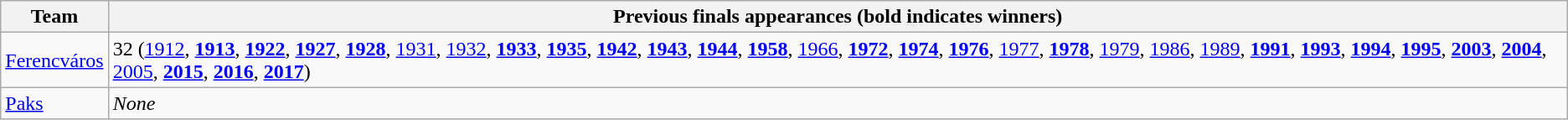<table class="wikitable">
<tr>
<th>Team</th>
<th>Previous finals appearances (bold indicates winners)</th>
</tr>
<tr>
<td><a href='#'>Ferencváros</a></td>
<td>32 (<a href='#'>1912</a>, <strong><a href='#'>1913</a></strong>, <strong><a href='#'>1922</a></strong>, <strong><a href='#'>1927</a></strong>, <strong><a href='#'>1928</a></strong>, <a href='#'>1931</a>, <a href='#'>1932</a>, <strong><a href='#'>1933</a></strong>, <strong><a href='#'>1935</a></strong>, <strong><a href='#'>1942</a></strong>, <strong><a href='#'>1943</a></strong>, <strong><a href='#'>1944</a></strong>, <strong><a href='#'>1958</a></strong>, <a href='#'>1966</a>, <strong><a href='#'>1972</a></strong>, <strong><a href='#'>1974</a></strong>, <strong><a href='#'>1976</a></strong>, <a href='#'>1977</a>, <strong><a href='#'>1978</a></strong>, <a href='#'>1979</a>, <a href='#'>1986</a>, <a href='#'>1989</a>, <strong><a href='#'>1991</a></strong>, <strong><a href='#'>1993</a></strong>, <strong><a href='#'>1994</a></strong>, <strong><a href='#'>1995</a></strong>, <strong><a href='#'>2003</a></strong>, <strong><a href='#'>2004</a></strong>, <a href='#'>2005</a>, <strong><a href='#'>2015</a></strong>, <strong><a href='#'>2016</a></strong>, <strong><a href='#'>2017</a></strong>)</td>
</tr>
<tr>
<td><a href='#'>Paks</a></td>
<td><em>None</em></td>
</tr>
</table>
